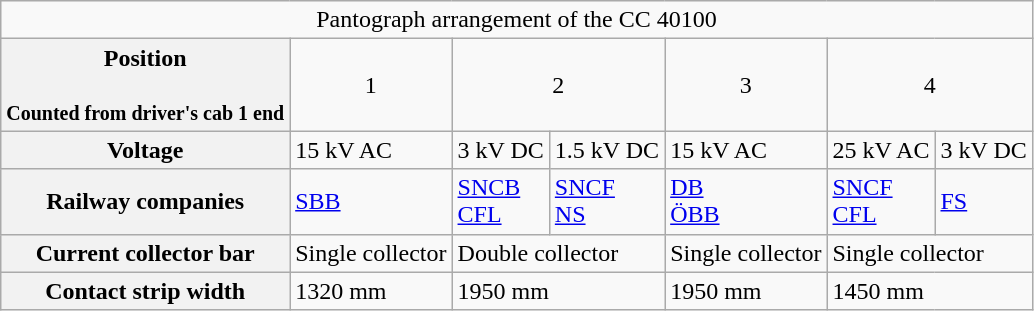<table class=wikitable>
<tr>
<td colspan=7 style="text-align: center;">Pantograph arrangement of the CC 40100</td>
</tr>
<tr>
<th>Position <br><br><small>Counted from driver's cab 1 end</small></th>
<td style="text-align: center;">1</td>
<td colspan=2  style="text-align: center;">2</td>
<td style="text-align: center;">3</td>
<td colspan=2  style="text-align: center;">4</td>
</tr>
<tr>
<th>Voltage</th>
<td>15 kV AC</td>
<td>3 kV DC</td>
<td>1.5 kV DC</td>
<td>15 kV AC</td>
<td>25 kV AC</td>
<td>3 kV DC</td>
</tr>
<tr>
<th>Railway companies</th>
<td><a href='#'>SBB</a></td>
<td><a href='#'>SNCB</a> <br> <a href='#'>CFL</a></td>
<td><a href='#'>SNCF</a> <br> <a href='#'>NS</a></td>
<td><a href='#'>DB</a> <br> <a href='#'>ÖBB</a></td>
<td><a href='#'>SNCF</a> <br> <a href='#'>CFL</a></td>
<td><a href='#'>FS</a></td>
</tr>
<tr>
<th>Current collector bar</th>
<td>Single collector</td>
<td colspan=2>Double collector</td>
<td>Single collector</td>
<td colspan=2>Single collector</td>
</tr>
<tr>
<th>Contact strip width</th>
<td>1320 mm</td>
<td colspan=2>1950 mm</td>
<td>1950 mm</td>
<td colspan=2>1450 mm</td>
</tr>
</table>
